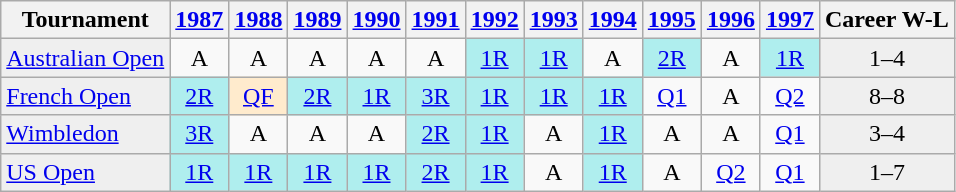<table class="wikitable">
<tr>
<th>Tournament</th>
<th><a href='#'>1987</a></th>
<th><a href='#'>1988</a></th>
<th><a href='#'>1989</a></th>
<th><a href='#'>1990</a></th>
<th><a href='#'>1991</a></th>
<th><a href='#'>1992</a></th>
<th><a href='#'>1993</a></th>
<th><a href='#'>1994</a></th>
<th><a href='#'>1995</a></th>
<th><a href='#'>1996</a></th>
<th><a href='#'>1997</a></th>
<th>Career W-L</th>
</tr>
<tr>
<td style="background:#EFEFEF;"><a href='#'>Australian Open</a></td>
<td align="center">A</td>
<td align="center">A</td>
<td align="center">A</td>
<td align="center">A</td>
<td align="center">A</td>
<td align="center" style="background:#afeeee;"><a href='#'>1R</a></td>
<td align="center" style="background:#afeeee;"><a href='#'>1R</a></td>
<td align="center">A</td>
<td align="center" style="background:#afeeee;"><a href='#'>2R</a></td>
<td align="center">A</td>
<td align="center" style="background:#afeeee;"><a href='#'>1R</a></td>
<td align="center" style="background:#EFEFEF;">1–4</td>
</tr>
<tr>
<td style="background:#EFEFEF;"><a href='#'>French Open</a></td>
<td align="center" style="background:#afeeee;"><a href='#'>2R</a></td>
<td align="center" style="background:#ffebcd;"><a href='#'>QF</a></td>
<td align="center" style="background:#afeeee;"><a href='#'>2R</a></td>
<td align="center" style="background:#afeeee;"><a href='#'>1R</a></td>
<td align="center" style="background:#afeeee;"><a href='#'>3R</a></td>
<td align="center" style="background:#afeeee;"><a href='#'>1R</a></td>
<td align="center" style="background:#afeeee;"><a href='#'>1R</a></td>
<td align="center" style="background:#afeeee;"><a href='#'>1R</a></td>
<td align="center"><a href='#'>Q1</a></td>
<td align="center">A</td>
<td align="center"><a href='#'>Q2</a></td>
<td align="center" style="background:#EFEFEF;">8–8</td>
</tr>
<tr>
<td style="background:#EFEFEF;"><a href='#'>Wimbledon</a></td>
<td align="center" style="background:#afeeee;"><a href='#'>3R</a></td>
<td align="center">A</td>
<td align="center">A</td>
<td align="center">A</td>
<td align="center" style="background:#afeeee;"><a href='#'>2R</a></td>
<td align="center" style="background:#afeeee;"><a href='#'>1R</a></td>
<td align="center">A</td>
<td align="center" style="background:#afeeee;"><a href='#'>1R</a></td>
<td align="center">A</td>
<td align="center">A</td>
<td align="center"><a href='#'>Q1</a></td>
<td align="center" style="background:#EFEFEF;">3–4</td>
</tr>
<tr>
<td style="background:#EFEFEF;"><a href='#'>US Open</a></td>
<td align="center" style="background:#afeeee;"><a href='#'>1R</a></td>
<td align="center" style="background:#afeeee;"><a href='#'>1R</a></td>
<td align="center" style="background:#afeeee;"><a href='#'>1R</a></td>
<td align="center" style="background:#afeeee;"><a href='#'>1R</a></td>
<td align="center" style="background:#afeeee;"><a href='#'>2R</a></td>
<td align="center" style="background:#afeeee;"><a href='#'>1R</a></td>
<td align="center">A</td>
<td align="center" style="background:#afeeee;"><a href='#'>1R</a></td>
<td align="center">A</td>
<td align="center"><a href='#'>Q2</a></td>
<td align="center"><a href='#'>Q1</a></td>
<td align="center" style="background:#EFEFEF;">1–7</td>
</tr>
</table>
